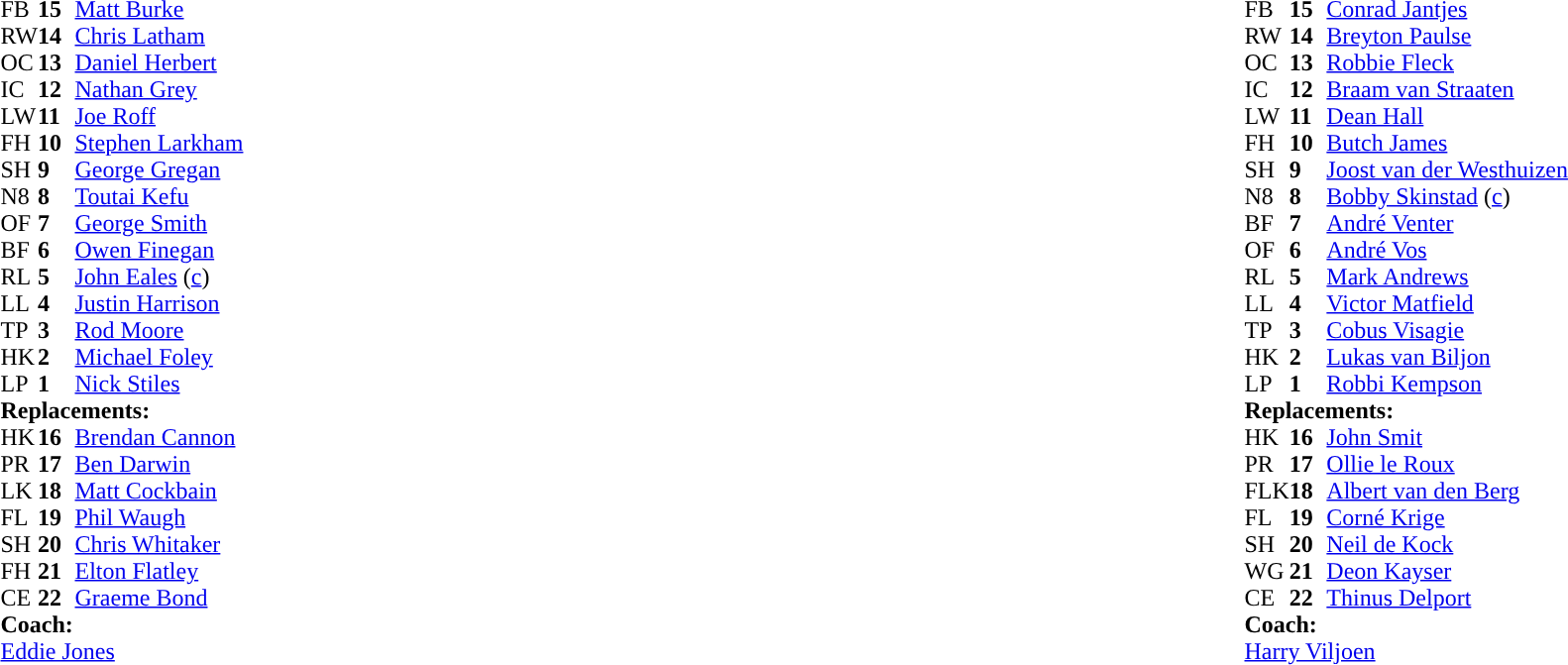<table style="width:100%">
<tr>
<td style="vertical-align:top;width:50%"><br><table cellspacing="0" cellpadding="0">
<tr>
<th width="25"></th>
<th width="25"></th>
</tr>
<tr>
<td>FB</td>
<td><strong>15</strong></td>
<td><a href='#'>Matt Burke</a></td>
</tr>
<tr>
<td>RW</td>
<td><strong>14</strong></td>
<td><a href='#'>Chris Latham</a></td>
</tr>
<tr>
<td>OC</td>
<td><strong>13</strong></td>
<td><a href='#'>Daniel Herbert</a></td>
</tr>
<tr>
<td>IC</td>
<td><strong>12</strong></td>
<td><a href='#'>Nathan Grey</a></td>
</tr>
<tr>
<td>LW</td>
<td><strong>11</strong></td>
<td><a href='#'>Joe Roff</a></td>
</tr>
<tr>
<td>FH</td>
<td><strong>10</strong></td>
<td><a href='#'>Stephen Larkham</a></td>
</tr>
<tr>
<td>SH</td>
<td><strong>9</strong></td>
<td><a href='#'>George Gregan</a></td>
</tr>
<tr>
<td>N8</td>
<td><strong>8</strong></td>
<td><a href='#'>Toutai Kefu</a></td>
</tr>
<tr>
<td>OF</td>
<td><strong>7</strong></td>
<td><a href='#'>George Smith</a></td>
</tr>
<tr>
<td>BF</td>
<td><strong>6</strong></td>
<td><a href='#'>Owen Finegan</a></td>
</tr>
<tr>
<td>RL</td>
<td><strong>5</strong></td>
<td><a href='#'>John Eales</a> (<a href='#'>c</a>)</td>
</tr>
<tr>
<td>LL</td>
<td><strong>4</strong></td>
<td><a href='#'>Justin Harrison</a></td>
</tr>
<tr>
<td>TP</td>
<td><strong>3</strong></td>
<td><a href='#'>Rod Moore</a></td>
</tr>
<tr>
<td>HK</td>
<td><strong>2</strong></td>
<td><a href='#'>Michael Foley</a></td>
</tr>
<tr>
<td>LP</td>
<td><strong>1</strong></td>
<td><a href='#'>Nick Stiles</a></td>
</tr>
<tr>
<td colspan="3"><strong>Replacements:</strong></td>
</tr>
<tr>
<td>HK</td>
<td><strong>16</strong></td>
<td><a href='#'>Brendan Cannon</a></td>
</tr>
<tr>
<td>PR</td>
<td><strong>17</strong></td>
<td><a href='#'>Ben Darwin</a></td>
</tr>
<tr>
<td>LK</td>
<td><strong>18</strong></td>
<td><a href='#'>Matt Cockbain</a></td>
</tr>
<tr>
<td>FL</td>
<td><strong>19</strong></td>
<td><a href='#'>Phil Waugh</a></td>
</tr>
<tr>
<td>SH</td>
<td><strong>20</strong></td>
<td><a href='#'>Chris Whitaker</a></td>
</tr>
<tr>
<td>FH</td>
<td><strong>21</strong></td>
<td><a href='#'>Elton Flatley</a></td>
</tr>
<tr>
<td>CE</td>
<td><strong>22</strong></td>
<td><a href='#'>Graeme Bond</a></td>
</tr>
<tr>
<td colspan="3"><strong>Coach:</strong></td>
</tr>
<tr>
<td colspan="3"> <a href='#'>Eddie Jones</a></td>
</tr>
</table>
</td>
<td style="vertical-align:top"></td>
<td style="vertical-align:top;width:50%"><br><table cellspacing="0" cellpadding="0" style="margin:auto">
<tr>
<th width="25"></th>
<th width="25"></th>
</tr>
<tr>
<td>FB</td>
<td><strong>15</strong></td>
<td><a href='#'>Conrad Jantjes</a></td>
</tr>
<tr>
<td>RW</td>
<td><strong>14</strong></td>
<td><a href='#'>Breyton Paulse</a></td>
</tr>
<tr>
<td>OC</td>
<td><strong>13</strong></td>
<td><a href='#'>Robbie Fleck</a></td>
</tr>
<tr>
<td>IC</td>
<td><strong>12</strong></td>
<td><a href='#'>Braam van Straaten</a></td>
</tr>
<tr>
<td>LW</td>
<td><strong>11</strong></td>
<td><a href='#'>Dean Hall</a></td>
</tr>
<tr>
<td>FH</td>
<td><strong>10</strong></td>
<td><a href='#'>Butch James</a></td>
</tr>
<tr>
<td>SH</td>
<td><strong>9</strong></td>
<td><a href='#'>Joost van der Westhuizen</a></td>
</tr>
<tr>
<td>N8</td>
<td><strong>8</strong></td>
<td><a href='#'>Bobby Skinstad</a> (<a href='#'>c</a>)</td>
</tr>
<tr>
<td>BF</td>
<td><strong>7</strong></td>
<td><a href='#'>André Venter</a></td>
</tr>
<tr>
<td>OF</td>
<td><strong>6</strong></td>
<td><a href='#'>André Vos</a></td>
</tr>
<tr>
<td>RL</td>
<td><strong>5</strong></td>
<td><a href='#'>Mark Andrews</a></td>
</tr>
<tr>
<td>LL</td>
<td><strong>4</strong></td>
<td><a href='#'>Victor Matfield</a></td>
</tr>
<tr>
<td>TP</td>
<td><strong>3</strong></td>
<td><a href='#'>Cobus Visagie</a></td>
</tr>
<tr>
<td>HK</td>
<td><strong>2</strong></td>
<td><a href='#'>Lukas van Biljon</a></td>
</tr>
<tr>
<td>LP</td>
<td><strong>1</strong></td>
<td><a href='#'>Robbi Kempson</a></td>
</tr>
<tr>
<td colspan="3"><strong>Replacements:</strong></td>
</tr>
<tr>
<td>HK</td>
<td><strong>16</strong></td>
<td><a href='#'>John Smit</a></td>
</tr>
<tr>
<td>PR</td>
<td><strong>17</strong></td>
<td><a href='#'>Ollie le Roux</a></td>
</tr>
<tr>
<td>FLK</td>
<td><strong>18</strong></td>
<td><a href='#'>Albert van den Berg</a></td>
</tr>
<tr>
<td>FL</td>
<td><strong>19</strong></td>
<td><a href='#'>Corné Krige</a></td>
</tr>
<tr>
<td>SH</td>
<td><strong>20</strong></td>
<td><a href='#'>Neil de Kock</a></td>
</tr>
<tr>
<td>WG</td>
<td><strong>21</strong></td>
<td><a href='#'>Deon Kayser</a></td>
</tr>
<tr>
<td>CE</td>
<td><strong>22</strong></td>
<td><a href='#'>Thinus Delport</a></td>
</tr>
<tr>
<td colspan="3"><strong>Coach:</strong></td>
</tr>
<tr>
<td colspan="3"> <a href='#'>Harry Viljoen</a></td>
</tr>
</table>
</td>
</tr>
</table>
